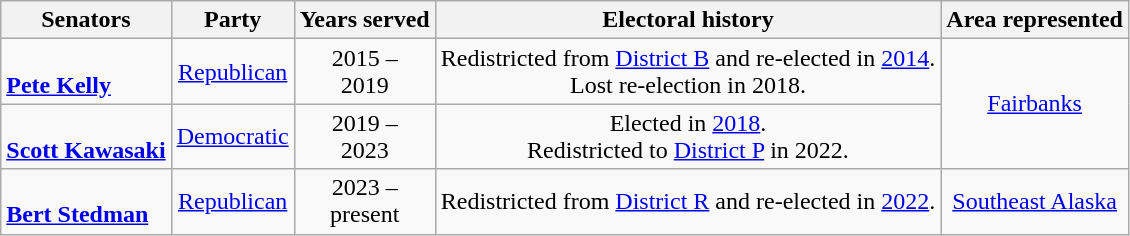<table class=wikitable style="text-align:center">
<tr>
<th>Senators</th>
<th>Party</th>
<th>Years served</th>
<th>Electoral history</th>
<th>Area represented</th>
</tr>
<tr>
<td align=left><br><strong><a href='#'>Pete Kelly</a></strong><br></td>
<td><a href='#'>Republican</a></td>
<td>2015 – <br> 2019</td>
<td>Redistricted from <a href='#'>District B</a> and re-elected in <a href='#'>2014</a>.<br>Lost re-election in 2018.</td>
<td rowspan=2><a href='#'>Fairbanks</a></td>
</tr>
<tr>
<td align=left><br><strong><a href='#'>Scott Kawasaki</a></strong><br></td>
<td><a href='#'>Democratic</a></td>
<td>2019 –<br> 2023</td>
<td>Elected in <a href='#'>2018</a>.<br>Redistricted to <a href='#'>District P</a> in 2022.</td>
</tr>
<tr>
<td align=left><br><strong><a href='#'>Bert Stedman</a></strong><br></td>
<td><a href='#'>Republican</a></td>
<td>2023 – <br> present</td>
<td>Redistricted from <a href='#'>District R</a> and re-elected in <a href='#'>2022</a>.</td>
<td><a href='#'>Southeast Alaska</a></td>
</tr>
</table>
